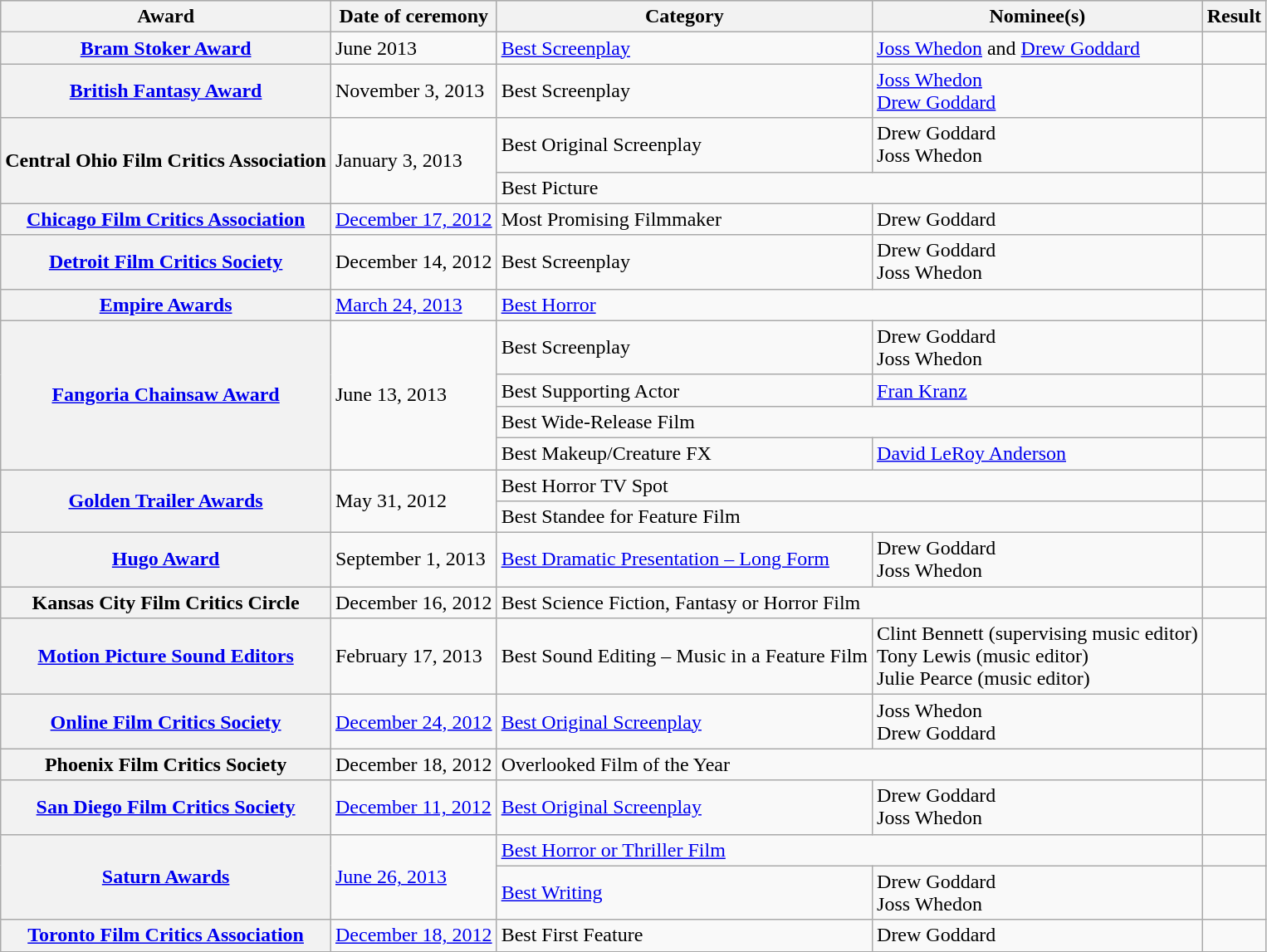<table class="wikitable plainrowheaders" style="font-size: 100%;">
<tr style="background:#ccc; text-align:center;">
<th scope="col">Award</th>
<th scope="col">Date of ceremony</th>
<th scope="col">Category</th>
<th scope="col">Nominee(s)</th>
<th scope="col">Result</th>
</tr>
<tr>
<th scope="row"><a href='#'>Bram Stoker Award</a></th>
<td>June 2013</td>
<td><a href='#'>Best Screenplay</a></td>
<td><a href='#'>Joss Whedon</a> and <a href='#'>Drew Goddard</a></td>
<td></td>
</tr>
<tr>
<th scope="row"><a href='#'>British Fantasy Award</a></th>
<td>November 3, 2013</td>
<td>Best Screenplay</td>
<td><a href='#'>Joss Whedon</a><br><a href='#'>Drew Goddard</a></td>
<td></td>
</tr>
<tr>
<th scope="row" rowspan="2">Central Ohio Film Critics Association</th>
<td rowspan="2">January 3, 2013</td>
<td>Best Original Screenplay</td>
<td>Drew Goddard<br>Joss Whedon</td>
<td></td>
</tr>
<tr>
<td colspan="2">Best Picture</td>
<td></td>
</tr>
<tr>
<th scope="row"><a href='#'>Chicago Film Critics Association</a></th>
<td><a href='#'>December 17, 2012</a></td>
<td>Most Promising Filmmaker</td>
<td>Drew Goddard</td>
<td></td>
</tr>
<tr>
<th scope="row"><a href='#'>Detroit Film Critics Society</a></th>
<td>December 14, 2012</td>
<td>Best Screenplay</td>
<td>Drew Goddard<br>Joss Whedon</td>
<td></td>
</tr>
<tr>
<th scope="row"><a href='#'>Empire Awards</a></th>
<td><a href='#'>March 24, 2013</a></td>
<td colspan="2"><a href='#'>Best Horror</a></td>
<td></td>
</tr>
<tr>
<th scope="row" rowspan="4"><a href='#'>Fangoria Chainsaw Award</a></th>
<td rowspan="4">June 13, 2013</td>
<td>Best Screenplay</td>
<td>Drew Goddard<br>Joss Whedon</td>
<td></td>
</tr>
<tr>
<td>Best Supporting Actor</td>
<td><a href='#'>Fran Kranz</a></td>
<td></td>
</tr>
<tr>
<td colspan="2">Best Wide-Release Film</td>
<td></td>
</tr>
<tr>
<td>Best Makeup/Creature FX</td>
<td><a href='#'>David LeRoy Anderson</a></td>
<td></td>
</tr>
<tr>
<th scope="row" rowspan="2"><a href='#'>Golden Trailer Awards</a></th>
<td rowspan="2">May 31, 2012</td>
<td colspan="2">Best Horror TV Spot</td>
<td></td>
</tr>
<tr>
<td colspan="2">Best Standee for Feature Film</td>
<td></td>
</tr>
<tr>
<th scope="row"><a href='#'>Hugo Award</a></th>
<td>September 1, 2013</td>
<td><a href='#'>Best Dramatic Presentation – Long Form</a></td>
<td>Drew Goddard<br>Joss Whedon</td>
<td></td>
</tr>
<tr>
<th scope="row">Kansas City Film Critics Circle</th>
<td>December 16, 2012</td>
<td colspan="2">Best Science Fiction, Fantasy or Horror Film</td>
<td></td>
</tr>
<tr>
<th scope="row"><a href='#'>Motion Picture Sound Editors</a></th>
<td>February 17, 2013</td>
<td>Best Sound Editing – Music in a Feature Film</td>
<td>Clint Bennett (supervising music editor)<br>Tony Lewis (music editor)<br>Julie Pearce (music editor)</td>
<td></td>
</tr>
<tr>
<th scope="row"><a href='#'>Online Film Critics Society</a></th>
<td><a href='#'>December 24, 2012</a></td>
<td><a href='#'>Best Original Screenplay</a></td>
<td>Joss Whedon<br>Drew Goddard</td>
<td></td>
</tr>
<tr>
<th scope="row">Phoenix Film Critics Society</th>
<td>December 18, 2012</td>
<td colspan="2">Overlooked Film of the Year</td>
<td></td>
</tr>
<tr>
<th scope="row"><a href='#'>San Diego Film Critics Society</a></th>
<td><a href='#'>December 11, 2012</a></td>
<td><a href='#'>Best Original Screenplay</a></td>
<td>Drew Goddard<br>Joss Whedon</td>
<td></td>
</tr>
<tr>
<th scope="row" rowspan="2"><a href='#'>Saturn Awards</a></th>
<td rowspan="2"><a href='#'>June 26, 2013</a></td>
<td colspan="2"><a href='#'>Best Horror or Thriller Film</a></td>
<td></td>
</tr>
<tr>
<td><a href='#'>Best Writing</a></td>
<td>Drew Goddard<br>Joss Whedon</td>
<td></td>
</tr>
<tr>
<th scope="row"><a href='#'>Toronto Film Critics Association</a></th>
<td><a href='#'>December 18, 2012</a></td>
<td>Best First Feature</td>
<td>Drew Goddard</td>
<td></td>
</tr>
<tr>
</tr>
</table>
